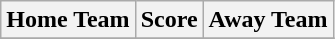<table class="wikitable" style="text-align: center">
<tr>
<th>Home Team</th>
<th>Score</th>
<th>Away Team</th>
</tr>
<tr>
</tr>
</table>
